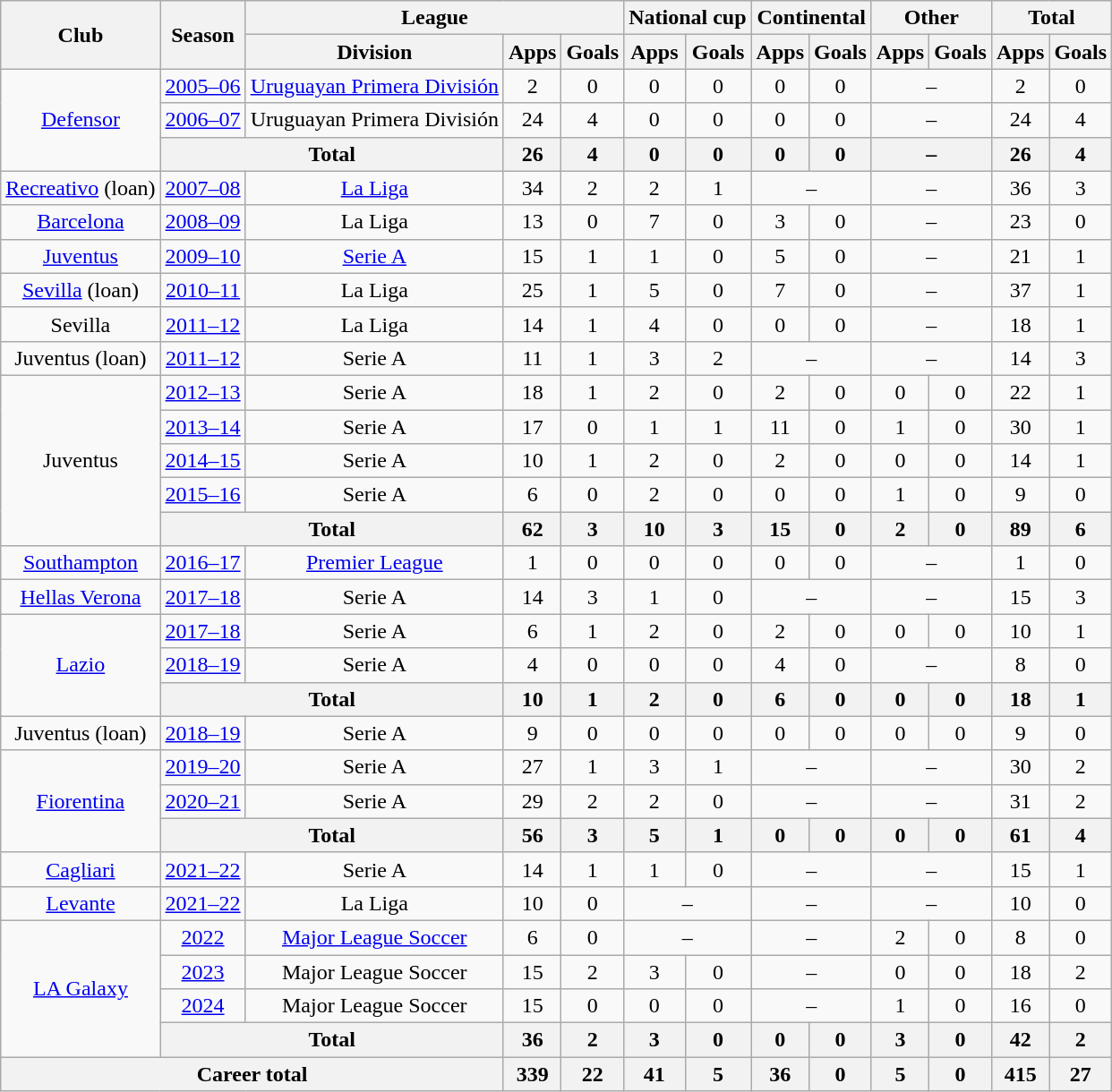<table class="wikitable" style="text-align:center">
<tr>
<th rowspan="2">Club</th>
<th rowspan="2">Season</th>
<th colspan="3">League</th>
<th colspan="2">National cup</th>
<th colspan="2">Continental</th>
<th colspan="2">Other</th>
<th colspan="2">Total</th>
</tr>
<tr>
<th>Division</th>
<th>Apps</th>
<th>Goals</th>
<th>Apps</th>
<th>Goals</th>
<th>Apps</th>
<th>Goals</th>
<th>Apps</th>
<th>Goals</th>
<th>Apps</th>
<th>Goals</th>
</tr>
<tr>
<td rowspan="3"><a href='#'>Defensor</a></td>
<td><a href='#'>2005–06</a></td>
<td><a href='#'>Uruguayan Primera División</a></td>
<td>2</td>
<td>0</td>
<td>0</td>
<td>0</td>
<td>0</td>
<td>0</td>
<td colspan="2">–</td>
<td>2</td>
<td>0</td>
</tr>
<tr>
<td><a href='#'>2006–07</a></td>
<td>Uruguayan Primera División</td>
<td>24</td>
<td>4</td>
<td>0</td>
<td>0</td>
<td>0</td>
<td>0</td>
<td colspan="2">–</td>
<td>24</td>
<td>4</td>
</tr>
<tr>
<th colspan="2">Total</th>
<th>26</th>
<th>4</th>
<th>0</th>
<th>0</th>
<th>0</th>
<th>0</th>
<th colspan="2">–</th>
<th>26</th>
<th>4</th>
</tr>
<tr>
<td><a href='#'>Recreativo</a> (loan)</td>
<td><a href='#'>2007–08</a></td>
<td><a href='#'>La Liga</a></td>
<td>34</td>
<td>2</td>
<td>2</td>
<td>1</td>
<td colspan="2">–</td>
<td colspan="2">–</td>
<td>36</td>
<td>3</td>
</tr>
<tr>
<td><a href='#'>Barcelona</a></td>
<td><a href='#'>2008–09</a></td>
<td>La Liga</td>
<td>13</td>
<td>0</td>
<td>7</td>
<td>0</td>
<td>3</td>
<td>0</td>
<td colspan="2">–</td>
<td>23</td>
<td>0</td>
</tr>
<tr>
<td><a href='#'>Juventus</a></td>
<td><a href='#'>2009–10</a></td>
<td><a href='#'>Serie A</a></td>
<td>15</td>
<td>1</td>
<td>1</td>
<td>0</td>
<td>5</td>
<td>0</td>
<td colspan="2">–</td>
<td>21</td>
<td>1</td>
</tr>
<tr>
<td><a href='#'>Sevilla</a> (loan)</td>
<td><a href='#'>2010–11</a></td>
<td>La Liga</td>
<td>25</td>
<td>1</td>
<td>5</td>
<td>0</td>
<td>7</td>
<td>0</td>
<td colspan="2">–</td>
<td>37</td>
<td>1</td>
</tr>
<tr>
<td>Sevilla</td>
<td><a href='#'>2011–12</a></td>
<td>La Liga</td>
<td>14</td>
<td>1</td>
<td>4</td>
<td>0</td>
<td>0</td>
<td>0</td>
<td colspan="2">–</td>
<td>18</td>
<td>1</td>
</tr>
<tr>
<td>Juventus (loan)</td>
<td><a href='#'>2011–12</a></td>
<td>Serie A</td>
<td>11</td>
<td>1</td>
<td>3</td>
<td>2</td>
<td colspan="2">–</td>
<td colspan="2">–</td>
<td>14</td>
<td>3</td>
</tr>
<tr>
<td rowspan="5">Juventus</td>
<td><a href='#'>2012–13</a></td>
<td>Serie A</td>
<td>18</td>
<td>1</td>
<td>2</td>
<td>0</td>
<td>2</td>
<td>0</td>
<td>0</td>
<td>0</td>
<td>22</td>
<td>1</td>
</tr>
<tr>
<td><a href='#'>2013–14</a></td>
<td>Serie A</td>
<td>17</td>
<td>0</td>
<td>1</td>
<td>1</td>
<td>11</td>
<td>0</td>
<td>1</td>
<td>0</td>
<td>30</td>
<td>1</td>
</tr>
<tr>
<td><a href='#'>2014–15</a></td>
<td>Serie A</td>
<td>10</td>
<td>1</td>
<td>2</td>
<td>0</td>
<td>2</td>
<td>0</td>
<td>0</td>
<td>0</td>
<td>14</td>
<td>1</td>
</tr>
<tr>
<td><a href='#'>2015–16</a></td>
<td>Serie A</td>
<td>6</td>
<td>0</td>
<td>2</td>
<td>0</td>
<td>0</td>
<td>0</td>
<td>1</td>
<td>0</td>
<td>9</td>
<td>0</td>
</tr>
<tr>
<th colspan="2">Total</th>
<th>62</th>
<th>3</th>
<th>10</th>
<th>3</th>
<th>15</th>
<th>0</th>
<th>2</th>
<th>0</th>
<th>89</th>
<th>6</th>
</tr>
<tr>
<td><a href='#'>Southampton</a></td>
<td><a href='#'>2016–17</a></td>
<td><a href='#'>Premier League</a></td>
<td>1</td>
<td>0</td>
<td>0</td>
<td>0</td>
<td>0</td>
<td>0</td>
<td colspan="2">–</td>
<td>1</td>
<td>0</td>
</tr>
<tr>
<td><a href='#'>Hellas Verona</a></td>
<td><a href='#'>2017–18</a></td>
<td>Serie A</td>
<td>14</td>
<td>3</td>
<td>1</td>
<td>0</td>
<td colspan="2">–</td>
<td colspan="2">–</td>
<td>15</td>
<td>3</td>
</tr>
<tr>
<td rowspan="3"><a href='#'>Lazio</a></td>
<td><a href='#'>2017–18</a></td>
<td>Serie A</td>
<td>6</td>
<td>1</td>
<td>2</td>
<td>0</td>
<td>2</td>
<td>0</td>
<td>0</td>
<td>0</td>
<td>10</td>
<td>1</td>
</tr>
<tr>
<td><a href='#'>2018–19</a></td>
<td>Serie A</td>
<td>4</td>
<td>0</td>
<td>0</td>
<td>0</td>
<td>4</td>
<td>0</td>
<td colspan="2">–</td>
<td>8</td>
<td>0</td>
</tr>
<tr>
<th colspan="2">Total</th>
<th>10</th>
<th>1</th>
<th>2</th>
<th>0</th>
<th>6</th>
<th>0</th>
<th>0</th>
<th>0</th>
<th>18</th>
<th>1</th>
</tr>
<tr>
<td>Juventus (loan)</td>
<td><a href='#'>2018–19</a></td>
<td>Serie A</td>
<td>9</td>
<td>0</td>
<td>0</td>
<td>0</td>
<td>0</td>
<td>0</td>
<td>0</td>
<td>0</td>
<td>9</td>
<td>0</td>
</tr>
<tr>
<td rowspan="3"><a href='#'>Fiorentina</a></td>
<td><a href='#'>2019–20</a></td>
<td>Serie A</td>
<td>27</td>
<td>1</td>
<td>3</td>
<td>1</td>
<td colspan="2">–</td>
<td colspan="2">–</td>
<td>30</td>
<td>2</td>
</tr>
<tr>
<td><a href='#'>2020–21</a></td>
<td>Serie A</td>
<td>29</td>
<td>2</td>
<td>2</td>
<td>0</td>
<td colspan="2">–</td>
<td colspan="2">–</td>
<td>31</td>
<td>2</td>
</tr>
<tr>
<th colspan="2">Total</th>
<th>56</th>
<th>3</th>
<th>5</th>
<th>1</th>
<th>0</th>
<th>0</th>
<th>0</th>
<th>0</th>
<th>61</th>
<th>4</th>
</tr>
<tr>
<td><a href='#'>Cagliari</a></td>
<td><a href='#'>2021–22</a></td>
<td>Serie A</td>
<td>14</td>
<td>1</td>
<td>1</td>
<td>0</td>
<td colspan="2">–</td>
<td colspan="2">–</td>
<td>15</td>
<td>1</td>
</tr>
<tr>
<td><a href='#'>Levante</a></td>
<td><a href='#'>2021–22</a></td>
<td>La Liga</td>
<td>10</td>
<td>0</td>
<td colspan="2">–</td>
<td colspan="2">–</td>
<td colspan="2">–</td>
<td>10</td>
<td>0</td>
</tr>
<tr>
<td rowspan="4"><a href='#'>LA Galaxy</a></td>
<td><a href='#'>2022</a></td>
<td><a href='#'>Major League Soccer</a></td>
<td>6</td>
<td>0</td>
<td colspan="2">–</td>
<td colspan="2">–</td>
<td>2</td>
<td>0</td>
<td>8</td>
<td>0</td>
</tr>
<tr>
<td><a href='#'>2023</a></td>
<td>Major League Soccer</td>
<td>15</td>
<td>2</td>
<td>3</td>
<td>0</td>
<td colspan="2">–</td>
<td>0</td>
<td>0</td>
<td>18</td>
<td>2</td>
</tr>
<tr>
<td><a href='#'>2024</a></td>
<td>Major League Soccer</td>
<td>15</td>
<td>0</td>
<td>0</td>
<td>0</td>
<td colspan="2">–</td>
<td>1</td>
<td>0</td>
<td>16</td>
<td>0</td>
</tr>
<tr>
<th colspan="2">Total</th>
<th>36</th>
<th>2</th>
<th>3</th>
<th>0</th>
<th>0</th>
<th>0</th>
<th>3</th>
<th>0</th>
<th>42</th>
<th>2</th>
</tr>
<tr>
<th colspan="3">Career total</th>
<th>339</th>
<th>22</th>
<th>41</th>
<th>5</th>
<th>36</th>
<th>0</th>
<th>5</th>
<th>0</th>
<th>415</th>
<th>27</th>
</tr>
</table>
